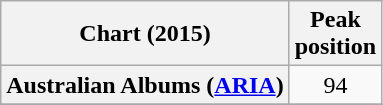<table class="wikitable plainrowheaders sortable" style="text-align:center">
<tr>
<th>Chart (2015)</th>
<th>Peak<br>position</th>
</tr>
<tr>
<th scope="row">Australian Albums (<a href='#'>ARIA</a>)</th>
<td>94</td>
</tr>
<tr>
</tr>
<tr>
</tr>
<tr>
</tr>
<tr>
</tr>
<tr>
</tr>
<tr>
</tr>
<tr>
</tr>
</table>
